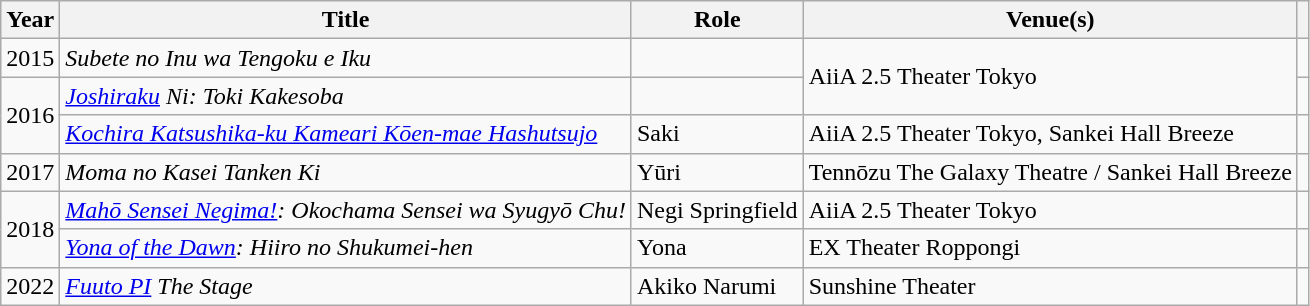<table class="wikitable">
<tr>
<th>Year</th>
<th>Title</th>
<th>Role</th>
<th>Venue(s)</th>
<th></th>
</tr>
<tr>
<td>2015</td>
<td><em>Subete no Inu wa Tengoku e Iku</em></td>
<td></td>
<td rowspan="2">AiiA 2.5 Theater Tokyo</td>
<td></td>
</tr>
<tr>
<td rowspan="2">2016</td>
<td><em><a href='#'>Joshiraku</a> Ni: Toki Kakesoba</em></td>
<td></td>
<td></td>
</tr>
<tr>
<td><em><a href='#'>Kochira Katsushika-ku Kameari Kōen-mae Hashutsujo</a></em></td>
<td>Saki</td>
<td>AiiA 2.5 Theater Tokyo, Sankei Hall Breeze</td>
<td></td>
</tr>
<tr>
<td>2017</td>
<td><em>Moma no Kasei Tanken Ki</em></td>
<td>Yūri</td>
<td>Tennōzu The Galaxy Theatre / Sankei Hall Breeze</td>
<td></td>
</tr>
<tr>
<td rowspan="2">2018</td>
<td><em><a href='#'>Mahō Sensei Negima!</a>: Okochama Sensei wa Syugyō Chu!</em></td>
<td>Negi Springfield</td>
<td>AiiA 2.5 Theater Tokyo</td>
<td></td>
</tr>
<tr>
<td><em><a href='#'>Yona of the Dawn</a>: Hiiro no Shukumei-hen</em></td>
<td>Yona</td>
<td>EX Theater Roppongi</td>
<td></td>
</tr>
<tr>
<td>2022</td>
<td><em><a href='#'>Fuuto PI</a> The Stage</em></td>
<td>Akiko Narumi</td>
<td>Sunshine Theater</td>
<td></td>
</tr>
</table>
